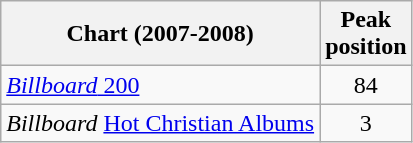<table class="wikitable sortable">
<tr>
<th align="left">Chart (2007-2008)</th>
<th align="left">Peak<br>position</th>
</tr>
<tr>
<td align="left"><a href='#'><em>Billboard</em> 200</a></td>
<td style="text-align:center;">84</td>
</tr>
<tr>
<td align="left"><em>Billboard</em> <a href='#'>Hot Christian Albums</a></td>
<td style="text-align:center;">3</td>
</tr>
</table>
